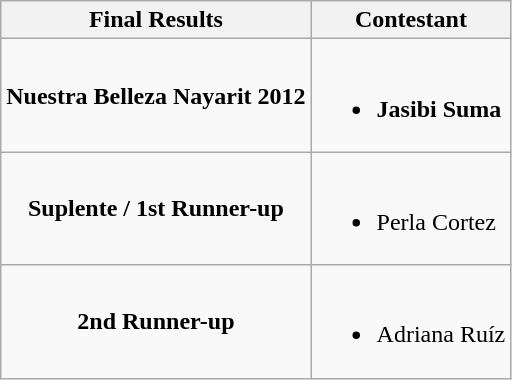<table class="wikitable">
<tr>
<th>Final Results</th>
<th>Contestant</th>
</tr>
<tr>
<td align="center"><strong>Nuestra Belleza Nayarit 2012</strong></td>
<td><br><ul><li><strong>Jasibi Suma</strong></li></ul></td>
</tr>
<tr>
<td align="center"><strong>Suplente / 1st Runner-up</strong></td>
<td><br><ul><li>Perla Cortez</li></ul></td>
</tr>
<tr>
<td align="center"><strong>2nd Runner-up</strong></td>
<td><br><ul><li>Adriana Ruíz</li></ul></td>
</tr>
</table>
